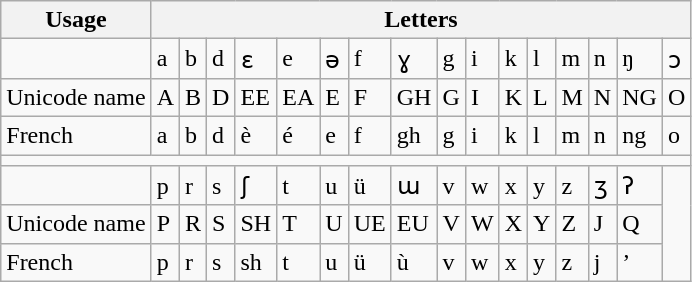<table class="wikitable Unicode">
<tr>
<th>Usage</th>
<th colspan="16">Letters</th>
</tr>
<tr>
<td></td>
<td>a</td>
<td>b</td>
<td>d</td>
<td>ɛ</td>
<td>e</td>
<td>ǝ</td>
<td>f</td>
<td>ɣ</td>
<td>g</td>
<td>i</td>
<td>k</td>
<td>l</td>
<td>m</td>
<td>n</td>
<td>ŋ</td>
<td>ɔ</td>
</tr>
<tr>
<td>Unicode name</td>
<td>A</td>
<td>B</td>
<td>D</td>
<td>EE</td>
<td>EA</td>
<td>E</td>
<td>F</td>
<td>GH</td>
<td>G</td>
<td>I</td>
<td>K</td>
<td>L</td>
<td>M</td>
<td>N</td>
<td>NG</td>
<td>O</td>
</tr>
<tr>
<td>French</td>
<td>a</td>
<td>b</td>
<td>d</td>
<td>è</td>
<td>é</td>
<td>e</td>
<td>f</td>
<td>gh</td>
<td>g</td>
<td>i</td>
<td>k</td>
<td>l</td>
<td>m</td>
<td>n</td>
<td>ng</td>
<td>o</td>
</tr>
<tr>
<td colspan="17"></td>
</tr>
<tr>
<td></td>
<td>p</td>
<td>r</td>
<td>s</td>
<td>ʃ</td>
<td>t</td>
<td>u</td>
<td>ü</td>
<td>ɯ</td>
<td>v</td>
<td>w</td>
<td>x</td>
<td>y</td>
<td>z</td>
<td>ʒ</td>
<td>ʔ</td>
</tr>
<tr>
<td>Unicode name</td>
<td>P</td>
<td>R</td>
<td>S</td>
<td>SH</td>
<td>T</td>
<td>U</td>
<td>UE</td>
<td>EU</td>
<td>V</td>
<td>W</td>
<td>X</td>
<td>Y</td>
<td>Z</td>
<td>J</td>
<td>Q</td>
</tr>
<tr>
<td>French</td>
<td>p</td>
<td>r</td>
<td>s</td>
<td>sh</td>
<td>t</td>
<td>u</td>
<td>ü</td>
<td>ù</td>
<td>v</td>
<td>w</td>
<td>x</td>
<td>y</td>
<td>z</td>
<td>j</td>
<td>’</td>
</tr>
</table>
